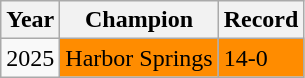<table class=wikitable>
<tr>
<th>Year</th>
<th>Champion</th>
<th>Record</th>
</tr>
<tr>
<td>2025</td>
<td !align=center style="background:darkorange;color:black">Harbor Springs</td>
<td !align=center style="background:darkorange;color:black">14-0</td>
</tr>
</table>
